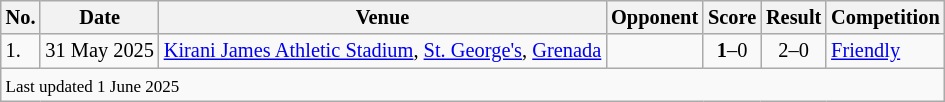<table class="wikitable" style="font-size:85%;">
<tr>
<th>No.</th>
<th>Date</th>
<th>Venue</th>
<th>Opponent</th>
<th>Score</th>
<th>Result</th>
<th>Competition</th>
</tr>
<tr>
<td>1.</td>
<td>31 May 2025</td>
<td><a href='#'>Kirani James Athletic Stadium</a>, <a href='#'>St. George's</a>, <a href='#'>Grenada</a></td>
<td></td>
<td align=center><strong>1</strong>–0</td>
<td align=center>2–0</td>
<td><a href='#'>Friendly</a></td>
</tr>
<tr>
<td colspan="7"><small>Last updated 1 June 2025</small></td>
</tr>
</table>
